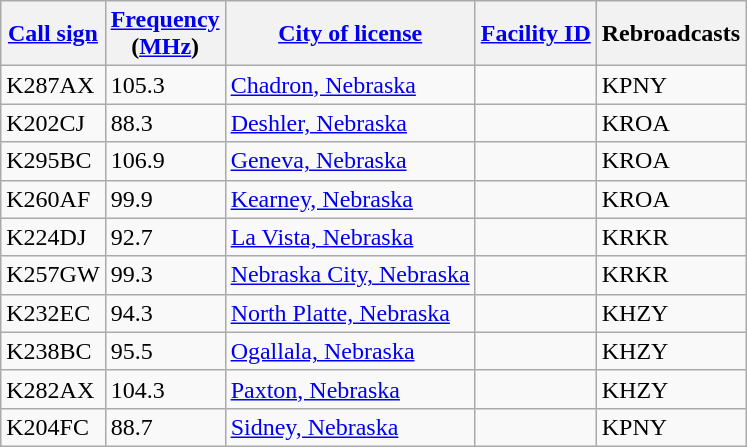<table class="wikitable sortable">
<tr>
<th><a href='#'>Call sign</a></th>
<th data-sort-type="number"><a href='#'>Frequency</a><br>(<a href='#'>MHz</a>)</th>
<th><a href='#'>City of license</a></th>
<th data-sort-type="number"><a href='#'>Facility ID</a></th>
<th>Rebroadcasts</th>
</tr>
<tr>
<td>K287AX</td>
<td>105.3</td>
<td><a href='#'>Chadron, Nebraska</a></td>
<td></td>
<td>KPNY</td>
</tr>
<tr>
<td>K202CJ</td>
<td>88.3</td>
<td><a href='#'>Deshler, Nebraska</a></td>
<td></td>
<td>KROA</td>
</tr>
<tr>
<td>K295BC</td>
<td>106.9</td>
<td><a href='#'>Geneva, Nebraska</a></td>
<td></td>
<td>KROA</td>
</tr>
<tr>
<td>K260AF</td>
<td>99.9</td>
<td><a href='#'>Kearney, Nebraska</a></td>
<td></td>
<td>KROA</td>
</tr>
<tr>
<td>K224DJ</td>
<td>92.7</td>
<td><a href='#'>La Vista, Nebraska</a></td>
<td></td>
<td>KRKR</td>
</tr>
<tr>
<td>K257GW</td>
<td>99.3</td>
<td><a href='#'>Nebraska City, Nebraska</a></td>
<td></td>
<td>KRKR</td>
</tr>
<tr>
<td>K232EC</td>
<td>94.3</td>
<td><a href='#'>North Platte, Nebraska</a></td>
<td></td>
<td>KHZY</td>
</tr>
<tr>
<td>K238BC</td>
<td>95.5</td>
<td><a href='#'>Ogallala, Nebraska</a></td>
<td></td>
<td>KHZY</td>
</tr>
<tr>
<td>K282AX</td>
<td>104.3</td>
<td><a href='#'>Paxton, Nebraska</a></td>
<td></td>
<td>KHZY</td>
</tr>
<tr>
<td>K204FC</td>
<td>88.7</td>
<td><a href='#'>Sidney, Nebraska</a></td>
<td></td>
<td>KPNY</td>
</tr>
</table>
